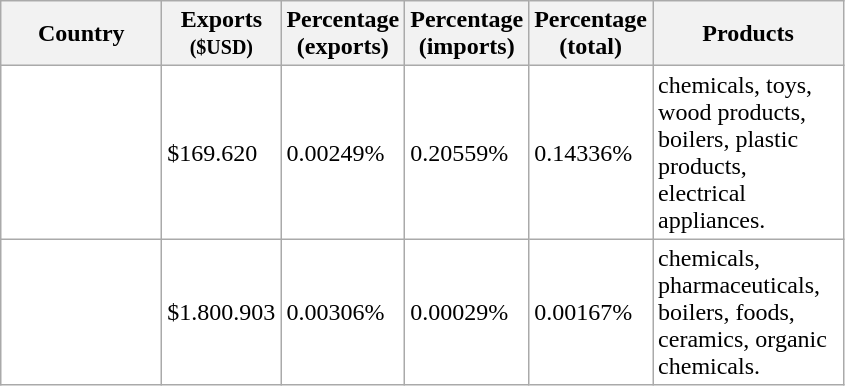<table class="sortable wikitable" border="0" style="background:#ffffff" align="top">
<tr>
<th width="100 px">Country</th>
<th width="40 px">Exports <small>($USD)</small></th>
<th width="40 px">Percentage (exports)</th>
<th width="40 px">Percentage (imports)</th>
<th width="40 px">Percentage (total)</th>
<th width="120 px">Products</th>
</tr>
<tr>
<td></td>
<td>$169.620</td>
<td>0.00249%</td>
<td>0.20559%</td>
<td>0.14336%</td>
<td>chemicals, toys, wood products, boilers, plastic products, electrical appliances.</td>
</tr>
<tr>
<td></td>
<td>$1.800.903</td>
<td>0.00306%</td>
<td>0.00029%</td>
<td>0.00167%</td>
<td>chemicals, pharmaceuticals, boilers, foods, ceramics, organic chemicals.</td>
</tr>
</table>
